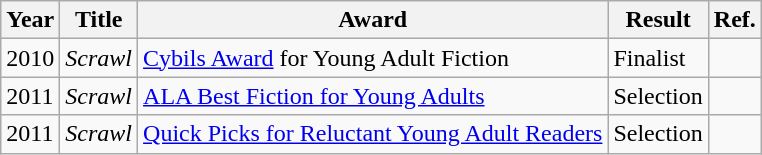<table class="wikitable sortable mw-collapsible">
<tr>
<th>Year</th>
<th>Title</th>
<th>Award</th>
<th>Result</th>
<th>Ref.</th>
</tr>
<tr>
<td>2010</td>
<td><em>Scrawl</em></td>
<td><a href='#'>Cybils Award</a> for Young Adult Fiction</td>
<td>Finalist</td>
<td></td>
</tr>
<tr>
<td>2011</td>
<td><em>Scrawl</em></td>
<td><a href='#'>ALA Best Fiction for Young Adults</a></td>
<td>Selection</td>
<td></td>
</tr>
<tr>
<td>2011</td>
<td><em>Scrawl</em></td>
<td><a href='#'>Quick Picks for Reluctant Young Adult Readers</a></td>
<td>Selection</td>
<td></td>
</tr>
</table>
